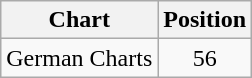<table class="wikitable">
<tr>
<th>Chart</th>
<th>Position</th>
</tr>
<tr>
<td>German Charts</td>
<td align="center">56 </td>
</tr>
</table>
